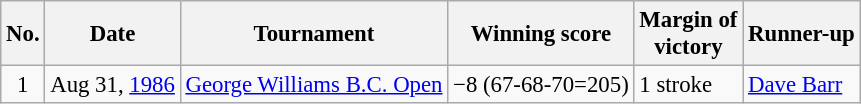<table class="wikitable" style="font-size:95%;">
<tr>
<th>No.</th>
<th>Date</th>
<th>Tournament</th>
<th>Winning score</th>
<th>Margin of<br>victory</th>
<th>Runner-up</th>
</tr>
<tr>
<td align=center>1</td>
<td align=right>Aug 31, <a href='#'>1986</a></td>
<td><a href='#'>George Williams B.C. Open</a></td>
<td>−8 (67-68-70=205)</td>
<td>1 stroke</td>
<td> <a href='#'>Dave Barr</a></td>
</tr>
</table>
